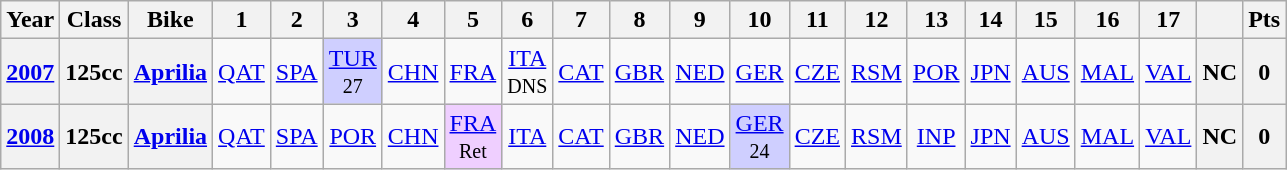<table class="wikitable" style="text-align:center">
<tr>
<th>Year</th>
<th>Class</th>
<th>Bike</th>
<th>1</th>
<th>2</th>
<th>3</th>
<th>4</th>
<th>5</th>
<th>6</th>
<th>7</th>
<th>8</th>
<th>9</th>
<th>10</th>
<th>11</th>
<th>12</th>
<th>13</th>
<th>14</th>
<th>15</th>
<th>16</th>
<th>17</th>
<th></th>
<th>Pts</th>
</tr>
<tr>
<th align="left"><a href='#'>2007</a></th>
<th align="left">125cc</th>
<th align="left"><a href='#'>Aprilia</a></th>
<td><a href='#'>QAT</a></td>
<td><a href='#'>SPA</a></td>
<td style="background:#CFCFFF;"><a href='#'>TUR</a><br><small>27</small></td>
<td><a href='#'>CHN</a></td>
<td><a href='#'>FRA</a></td>
<td><a href='#'>ITA</a><br><small>DNS</small></td>
<td><a href='#'>CAT</a></td>
<td><a href='#'>GBR</a></td>
<td><a href='#'>NED</a></td>
<td><a href='#'>GER</a></td>
<td><a href='#'>CZE</a></td>
<td><a href='#'>RSM</a></td>
<td><a href='#'>POR</a></td>
<td><a href='#'>JPN</a></td>
<td><a href='#'>AUS</a></td>
<td><a href='#'>MAL</a></td>
<td><a href='#'>VAL</a></td>
<th>NC</th>
<th>0</th>
</tr>
<tr>
<th align="left"><a href='#'>2008</a></th>
<th align="left">125cc</th>
<th align="left"><a href='#'>Aprilia</a></th>
<td><a href='#'>QAT</a></td>
<td><a href='#'>SPA</a></td>
<td><a href='#'>POR</a></td>
<td><a href='#'>CHN</a></td>
<td style="background:#EFCFFF;"><a href='#'>FRA</a><br><small>Ret</small></td>
<td><a href='#'>ITA</a></td>
<td><a href='#'>CAT</a></td>
<td><a href='#'>GBR</a></td>
<td><a href='#'>NED</a></td>
<td style="background:#CFCFFF;"><a href='#'>GER</a><br><small>24</small></td>
<td><a href='#'>CZE</a></td>
<td><a href='#'>RSM</a></td>
<td><a href='#'>INP</a></td>
<td><a href='#'>JPN</a></td>
<td><a href='#'>AUS</a></td>
<td><a href='#'>MAL</a></td>
<td><a href='#'>VAL</a></td>
<th>NC</th>
<th>0</th>
</tr>
</table>
